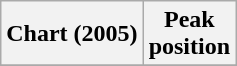<table class="wikitable plainrowheaders" style="text-align:center">
<tr>
<th>Chart (2005)</th>
<th>Peak<br>position</th>
</tr>
<tr>
</tr>
</table>
